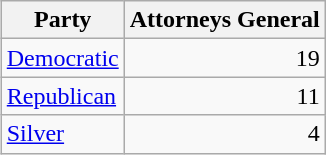<table class=wikitable style="float:right;margin:0 0 0.5em 1em;">
<tr>
<th colspan=2>Party</th>
<th>Attorneys General</th>
</tr>
<tr>
<td colspan=2><a href='#'>Democratic</a></td>
<td align=right>19</td>
</tr>
<tr>
<td colspan=2><a href='#'>Republican</a></td>
<td align=right>11</td>
</tr>
<tr>
<td colspan=2><a href='#'>Silver</a></td>
<td align=right>4</td>
</tr>
</table>
